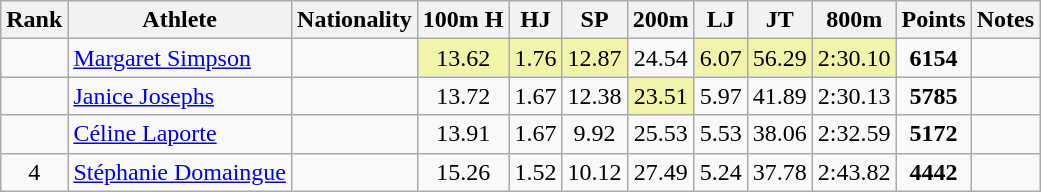<table class="wikitable sortable" style=" text-align:center;">
<tr>
<th>Rank</th>
<th>Athlete</th>
<th>Nationality</th>
<th>100m H</th>
<th>HJ</th>
<th>SP</th>
<th>200m</th>
<th>LJ</th>
<th>JT</th>
<th>800m</th>
<th>Points</th>
<th>Notes</th>
</tr>
<tr>
<td></td>
<td align=left><a href='#'>Margaret Simpson</a></td>
<td align=left></td>
<td bgcolor=#F2F5A9>13.62</td>
<td bgcolor=#F2F5A9>1.76</td>
<td bgcolor=#F2F5A9>12.87</td>
<td>24.54</td>
<td bgcolor=#F2F5A9>6.07</td>
<td bgcolor=#F2F5A9>56.29</td>
<td bgcolor=#F2F5A9>2:30.10</td>
<td><strong>6154</strong></td>
<td></td>
</tr>
<tr>
<td></td>
<td align=left><a href='#'>Janice Josephs</a></td>
<td align=left></td>
<td>13.72</td>
<td>1.67</td>
<td>12.38</td>
<td bgcolor=#F2F5A9>23.51</td>
<td>5.97</td>
<td>41.89</td>
<td>2:30.13</td>
<td><strong>5785</strong></td>
<td></td>
</tr>
<tr>
<td></td>
<td align=left><a href='#'>Céline Laporte</a></td>
<td align=left></td>
<td>13.91</td>
<td>1.67</td>
<td>9.92</td>
<td>25.53</td>
<td>5.53</td>
<td>38.06</td>
<td>2:32.59</td>
<td><strong>5172</strong></td>
<td></td>
</tr>
<tr>
<td>4</td>
<td align=left><a href='#'>Stéphanie Domaingue</a></td>
<td align=left></td>
<td>15.26</td>
<td>1.52</td>
<td>10.12</td>
<td>27.49</td>
<td>5.24</td>
<td>37.78</td>
<td>2:43.82</td>
<td><strong>4442</strong></td>
<td></td>
</tr>
</table>
